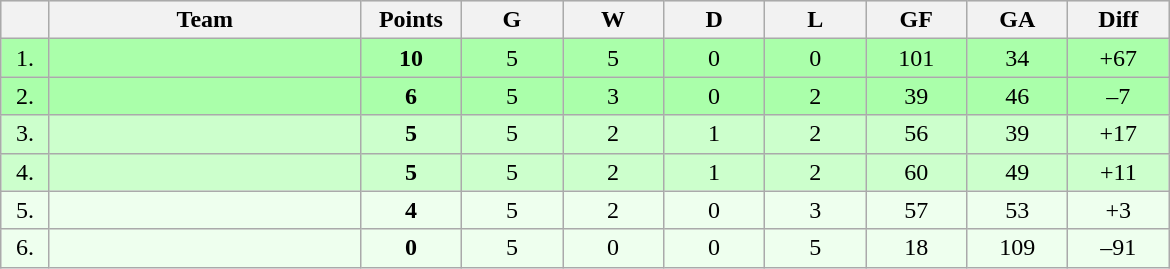<table class=wikitable style="text-align:center">
<tr bgcolor="#DCDCDC">
<th width="25"></th>
<th width="200">Team</th>
<th width="60">Points</th>
<th width="60">G</th>
<th width="60">W</th>
<th width="60">D</th>
<th width="60">L</th>
<th width="60">GF</th>
<th width="60">GA</th>
<th width="60">Diff</th>
</tr>
<tr bgcolor=aaffaa>
<td>1.</td>
<td align=left></td>
<td><strong>10</strong></td>
<td>5</td>
<td>5</td>
<td>0</td>
<td>0</td>
<td>101</td>
<td>34</td>
<td>+67</td>
</tr>
<tr bgcolor=aaffaa>
<td>2.</td>
<td align=left></td>
<td><strong>6</strong></td>
<td>5</td>
<td>3</td>
<td>0</td>
<td>2</td>
<td>39</td>
<td>46</td>
<td>–7</td>
</tr>
<tr bgcolor=ccffcc>
<td>3.</td>
<td align=left></td>
<td><strong>5</strong></td>
<td>5</td>
<td>2</td>
<td>1</td>
<td>2</td>
<td>56</td>
<td>39</td>
<td>+17</td>
</tr>
<tr bgcolor=ccffcc>
<td>4.</td>
<td align=left></td>
<td><strong>5</strong></td>
<td>5</td>
<td>2</td>
<td>1</td>
<td>2</td>
<td>60</td>
<td>49</td>
<td>+11</td>
</tr>
<tr bgcolor=eeffee>
<td>5.</td>
<td align=left></td>
<td><strong>4</strong></td>
<td>5</td>
<td>2</td>
<td>0</td>
<td>3</td>
<td>57</td>
<td>53</td>
<td>+3</td>
</tr>
<tr bgcolor=eeffee>
<td>6.</td>
<td align=left></td>
<td><strong>0</strong></td>
<td>5</td>
<td>0</td>
<td>0</td>
<td>5</td>
<td>18</td>
<td>109</td>
<td>–91</td>
</tr>
</table>
